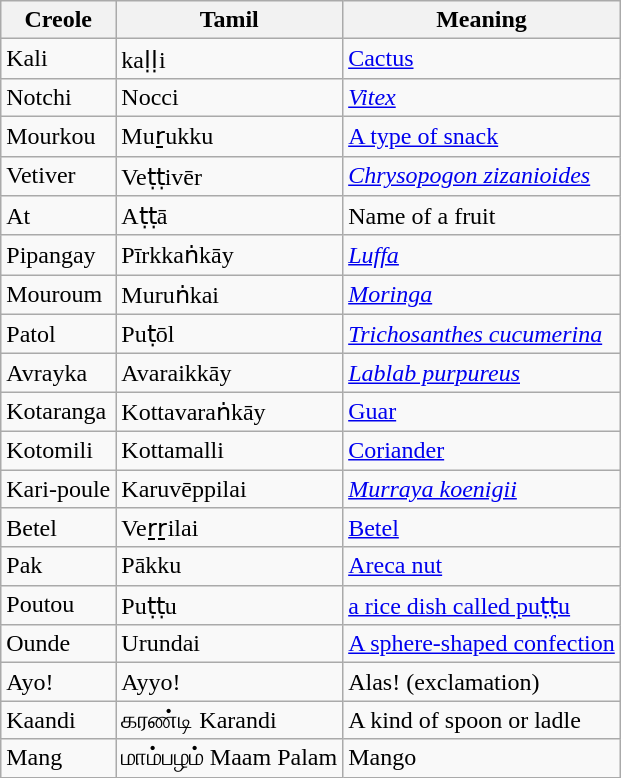<table class="wikitable sortable">
<tr>
<th>Creole</th>
<th>Tamil</th>
<th>Meaning</th>
</tr>
<tr>
<td>Kali</td>
<td> kaḷḷi</td>
<td><a href='#'>Cactus</a></td>
</tr>
<tr>
<td>Notchi</td>
<td> Nocci</td>
<td><em><a href='#'>Vitex</a></em></td>
</tr>
<tr>
<td>Mourkou</td>
<td> Muṟukku</td>
<td><a href='#'>A type of snack</a></td>
</tr>
<tr>
<td>Vetiver</td>
<td> Veṭṭivēr</td>
<td><em><a href='#'>Chrysopogon zizanioides</a></em></td>
</tr>
<tr>
<td>At</td>
<td> Aṭṭā</td>
<td>Name of a fruit</td>
</tr>
<tr>
<td>Pipangay</td>
<td> Pīrkkaṅkāy</td>
<td><em><a href='#'>Luffa</a></em></td>
</tr>
<tr>
<td>Mouroum</td>
<td> Muruṅkai</td>
<td><a href='#'><em>Moringa</em></a></td>
</tr>
<tr>
<td>Patol</td>
<td> Puṭōl</td>
<td><em><a href='#'>Trichosanthes cucumerina</a></em></td>
</tr>
<tr>
<td>Avrayka</td>
<td> Avaraikkāy</td>
<td><em><a href='#'>Lablab purpureus</a></em></td>
</tr>
<tr>
<td>Kotaranga</td>
<td> Kottavaraṅkāy</td>
<td><a href='#'>Guar</a></td>
</tr>
<tr>
<td>Kotomili</td>
<td> Kottamalli</td>
<td><a href='#'>Coriander</a></td>
</tr>
<tr>
<td>Kari-poule</td>
<td> Karuvēppilai</td>
<td><em><a href='#'>Murraya koenigii</a></em></td>
</tr>
<tr>
<td>Betel</td>
<td> Veṟṟilai</td>
<td><a href='#'>Betel</a></td>
</tr>
<tr>
<td>Pak</td>
<td> Pākku</td>
<td><a href='#'>Areca nut</a></td>
</tr>
<tr>
<td>Poutou</td>
<td> Puṭṭu</td>
<td><a href='#'>a rice dish called puṭṭu</a></td>
</tr>
<tr>
<td>Ounde</td>
<td> Urundai</td>
<td><a href='#'>A sphere-shaped confection</a></td>
</tr>
<tr>
<td>Ayo!</td>
<td> Ayyo!</td>
<td>Alas! (exclamation)</td>
</tr>
<tr>
<td>Kaandi</td>
<td>கரண்டி Karandi</td>
<td>A kind of spoon or ladle</td>
</tr>
<tr>
<td>Mang</td>
<td>மாம்பழம் Maam Palam</td>
<td>Mango</td>
</tr>
</table>
